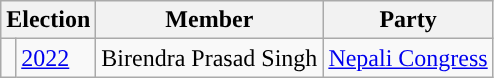<table class="wikitable">
<tr>
<th colspan="2">Election</th>
<th>Member</th>
<th>Party</th>
</tr>
<tr>
<td style="background-color:"></td>
<td><a href='#'>2022</a></td>
<td>Birendra Prasad Singh</td>
<td><a href='#'>Nepali Congress</a></td>
</tr>
</table>
